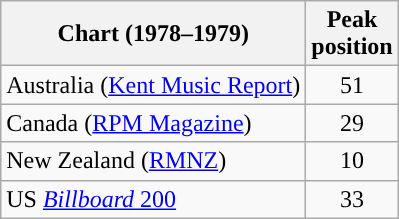<table class="wikitable">
<tr>
<th scope="col">Chart (1978–1979)</th>
<th>Peak<br>position</th>
</tr>
<tr>
<td>Australia (<a href='#'>Kent Music Report</a>)</td>
<td style="text-align:center;">51</td>
</tr>
<tr>
<td>Canada (<a href='#'>RPM Magazine</a>)</td>
<td style="text-align:center;">29</td>
</tr>
<tr>
<td>New Zealand (<a href='#'>RMNZ</a>)</td>
<td style="text-align:center;">10</td>
</tr>
<tr>
<td>US <a href='#'><em>Billboard</em> 200</a></td>
<td style="text-align:center;">33</td>
</tr>
</table>
